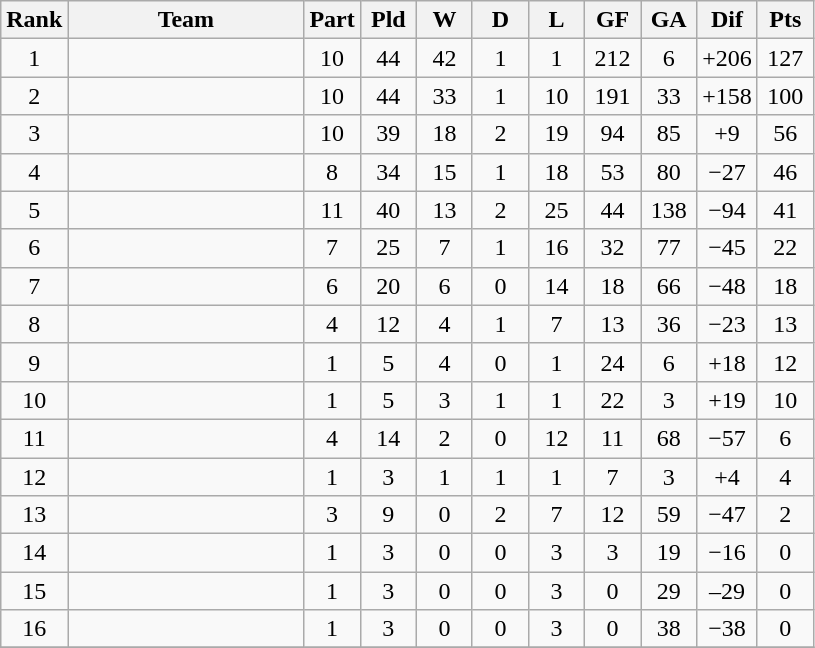<table class="wikitable sortable" style="text-align:center">
<tr>
<th width=20>Rank</th>
<th width=150>Team</th>
<th width=30>Part</th>
<th width=30>Pld</th>
<th width=30>W</th>
<th width=30>D</th>
<th width=30>L</th>
<th width=30>GF</th>
<th width=30>GA</th>
<th width=30>Dif</th>
<th width=30>Pts</th>
</tr>
<tr>
<td>1</td>
<td style="text-align:left;"></td>
<td>10</td>
<td>44</td>
<td>42</td>
<td>1</td>
<td>1</td>
<td>212</td>
<td>6</td>
<td>+206</td>
<td>127</td>
</tr>
<tr>
<td>2</td>
<td style="text-align:left;"></td>
<td>10</td>
<td>44</td>
<td>33</td>
<td>1</td>
<td>10</td>
<td>191</td>
<td>33</td>
<td>+158</td>
<td>100</td>
</tr>
<tr>
<td>3</td>
<td style="text-align:left;"></td>
<td>10</td>
<td>39</td>
<td>18</td>
<td>2</td>
<td>19</td>
<td>94</td>
<td>85</td>
<td>+9</td>
<td>56</td>
</tr>
<tr>
<td>4</td>
<td style="text-align:left;"></td>
<td>8</td>
<td>34</td>
<td>15</td>
<td>1</td>
<td>18</td>
<td>53</td>
<td>80</td>
<td>−27</td>
<td>46</td>
</tr>
<tr>
<td>5</td>
<td style="text-align:left;"></td>
<td>11</td>
<td>40</td>
<td>13</td>
<td>2</td>
<td>25</td>
<td>44</td>
<td>138</td>
<td>−94</td>
<td>41</td>
</tr>
<tr>
<td>6</td>
<td style="text-align:left;"></td>
<td>7</td>
<td>25</td>
<td>7</td>
<td>1</td>
<td>16</td>
<td>32</td>
<td>77</td>
<td>−45</td>
<td>22</td>
</tr>
<tr>
<td>7</td>
<td style="text-align:left;"></td>
<td>6</td>
<td>20</td>
<td>6</td>
<td>0</td>
<td>14</td>
<td>18</td>
<td>66</td>
<td>−48</td>
<td>18</td>
</tr>
<tr>
<td>8</td>
<td style="text-align:left;"></td>
<td>4</td>
<td>12</td>
<td>4</td>
<td>1</td>
<td>7</td>
<td>13</td>
<td>36</td>
<td>−23</td>
<td>13</td>
</tr>
<tr>
<td>9</td>
<td style="text-align:left;"></td>
<td>1</td>
<td>5</td>
<td>4</td>
<td>0</td>
<td>1</td>
<td>24</td>
<td>6</td>
<td>+18</td>
<td>12</td>
</tr>
<tr>
<td>10</td>
<td style="text-align:left;"></td>
<td>1</td>
<td>5</td>
<td>3</td>
<td>1</td>
<td>1</td>
<td>22</td>
<td>3</td>
<td>+19</td>
<td>10</td>
</tr>
<tr>
<td>11</td>
<td style="text-align:left;"></td>
<td>4</td>
<td>14</td>
<td>2</td>
<td>0</td>
<td>12</td>
<td>11</td>
<td>68</td>
<td>−57</td>
<td>6</td>
</tr>
<tr>
<td>12</td>
<td style="text-align:left;"></td>
<td>1</td>
<td>3</td>
<td>1</td>
<td>1</td>
<td>1</td>
<td>7</td>
<td>3</td>
<td>+4</td>
<td>4</td>
</tr>
<tr>
<td>13</td>
<td style="text-align:left;"></td>
<td>3</td>
<td>9</td>
<td>0</td>
<td>2</td>
<td>7</td>
<td>12</td>
<td>59</td>
<td>−47</td>
<td>2</td>
</tr>
<tr>
<td>14</td>
<td style="text-align:left;"></td>
<td>1</td>
<td>3</td>
<td>0</td>
<td>0</td>
<td>3</td>
<td>3</td>
<td>19</td>
<td>−16</td>
<td>0</td>
</tr>
<tr>
<td>15</td>
<td style="text-align:left;"></td>
<td>1</td>
<td>3</td>
<td>0</td>
<td>0</td>
<td>3</td>
<td>0</td>
<td>29</td>
<td>–29</td>
<td>0</td>
</tr>
<tr>
<td>16</td>
<td style="text-align:left;"></td>
<td>1</td>
<td>3</td>
<td>0</td>
<td>0</td>
<td>3</td>
<td>0</td>
<td>38</td>
<td>−38</td>
<td>0</td>
</tr>
<tr>
</tr>
</table>
